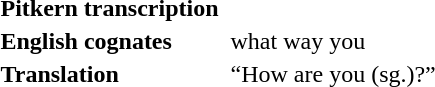<table>
<tr>
<td><strong>Pitkern transcription</strong></td>
<td></td>
<td></td>
<td></td>
</tr>
<tr>
<td><strong>English cognates</strong></td>
<td></td>
<td>what way</td>
<td>you</td>
</tr>
<tr>
<td><strong>Translation</strong></td>
<td></td>
<td>“How are</td>
<td>you (sg.)?”</td>
</tr>
</table>
